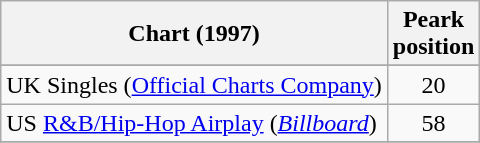<table class="wikitable sortable">
<tr>
<th>Chart (1997)</th>
<th>Peark<br>position</th>
</tr>
<tr>
</tr>
<tr>
</tr>
<tr>
</tr>
<tr>
</tr>
<tr>
</tr>
<tr>
</tr>
<tr>
<td>UK Singles (<a href='#'>Official Charts Company</a>)</td>
<td align="center">20</td>
</tr>
<tr>
<td>US <a href='#'>R&B/Hip-Hop Airplay</a> (<em><a href='#'>Billboard</a></em>)</td>
<td style="text-align:center;">58</td>
</tr>
<tr>
</tr>
</table>
